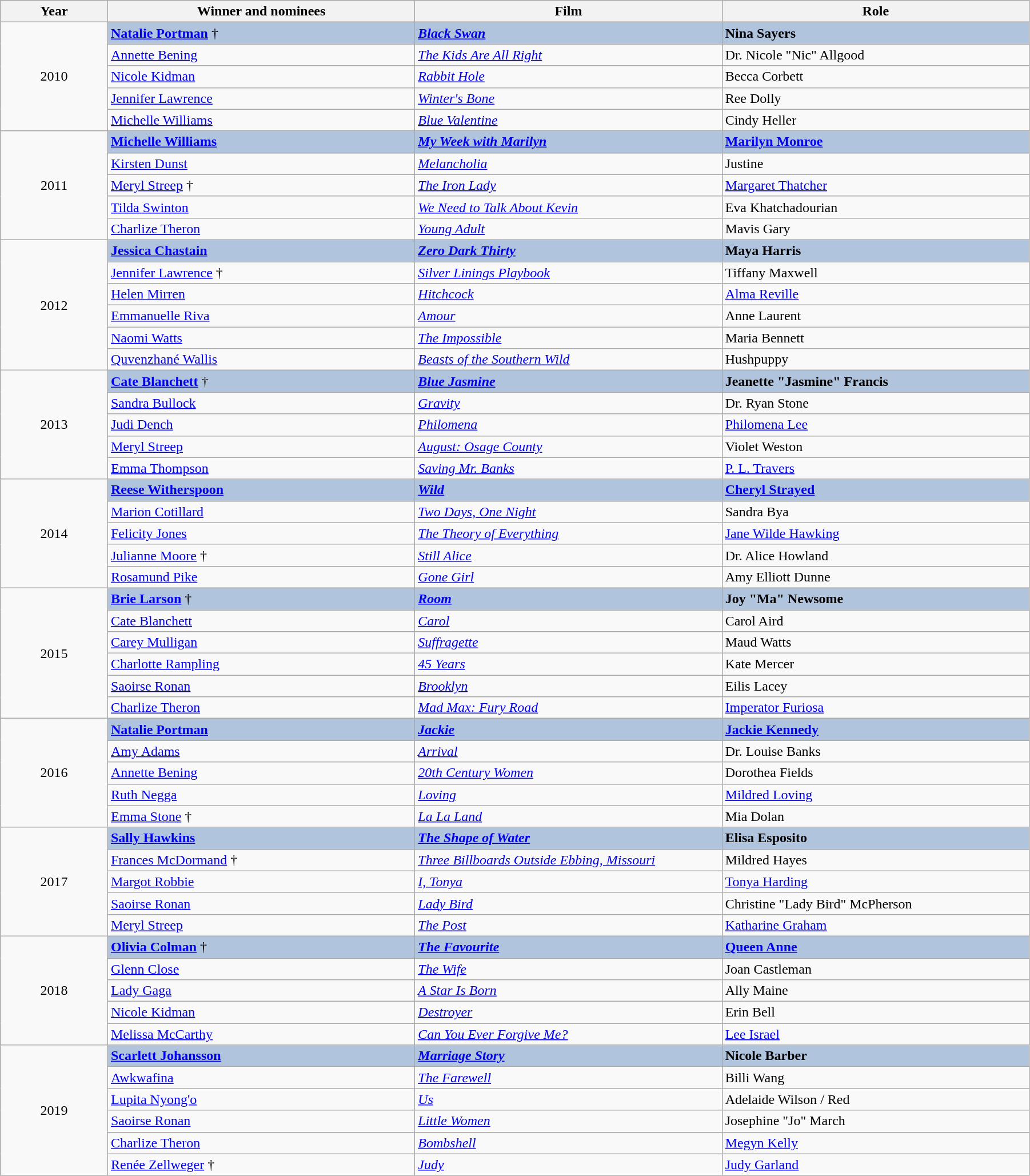<table class="wikitable" width="95%" cellpadding="5">
<tr>
<th width="100"><strong>Year</strong></th>
<th width="300"><strong>Winner and nominees</strong></th>
<th width="300"><strong>Film</strong></th>
<th width="300"><strong>Role</strong></th>
</tr>
<tr>
<td rowspan="5" style="text-align:center;">2010</td>
<td style="background:#B0C4DE;"><strong><a href='#'>Natalie Portman</a></strong> †</td>
<td style="background:#B0C4DE;"><strong><em><a href='#'>Black Swan</a></em></strong></td>
<td style="background:#B0C4DE;"><strong>Nina Sayers</strong></td>
</tr>
<tr>
<td><a href='#'>Annette Bening</a></td>
<td><em><a href='#'>The Kids Are All Right</a></em></td>
<td>Dr. Nicole "Nic" Allgood</td>
</tr>
<tr>
<td><a href='#'>Nicole Kidman</a></td>
<td><em><a href='#'>Rabbit Hole</a></em></td>
<td>Becca Corbett</td>
</tr>
<tr>
<td><a href='#'>Jennifer Lawrence</a></td>
<td><em><a href='#'>Winter's Bone</a></em></td>
<td>Ree Dolly</td>
</tr>
<tr>
<td><a href='#'>Michelle Williams</a></td>
<td><em><a href='#'>Blue Valentine</a></em></td>
<td>Cindy Heller</td>
</tr>
<tr>
<td rowspan="5" style="text-align:center;">2011</td>
<td style="background:#B0C4DE;"><strong><a href='#'>Michelle Williams</a></strong></td>
<td style="background:#B0C4DE;"><strong><em><a href='#'>My Week with Marilyn</a></em></strong></td>
<td style="background:#B0C4DE;"><strong><a href='#'>Marilyn Monroe</a></strong></td>
</tr>
<tr>
<td><a href='#'>Kirsten Dunst</a></td>
<td><em><a href='#'>Melancholia</a></em></td>
<td>Justine</td>
</tr>
<tr>
<td><a href='#'>Meryl Streep</a> †</td>
<td><em><a href='#'>The Iron Lady</a></em></td>
<td><a href='#'>Margaret Thatcher</a></td>
</tr>
<tr>
<td><a href='#'>Tilda Swinton</a></td>
<td><em><a href='#'>We Need to Talk About Kevin</a></em></td>
<td>Eva Khatchadourian</td>
</tr>
<tr>
<td><a href='#'>Charlize Theron</a></td>
<td><em><a href='#'>Young Adult</a></em></td>
<td>Mavis Gary</td>
</tr>
<tr>
<td rowspan="6" style="text-align:center;">2012</td>
<td style="background:#B0C4DE;"><strong><a href='#'>Jessica Chastain</a></strong></td>
<td style="background:#B0C4DE;"><strong><em><a href='#'>Zero Dark Thirty</a></em></strong></td>
<td style="background:#B0C4DE;"><strong>Maya Harris</strong></td>
</tr>
<tr>
<td><a href='#'>Jennifer Lawrence</a> †</td>
<td><em><a href='#'>Silver Linings Playbook</a></em></td>
<td>Tiffany Maxwell</td>
</tr>
<tr>
<td><a href='#'>Helen Mirren</a></td>
<td><em><a href='#'>Hitchcock</a></em></td>
<td><a href='#'>Alma Reville</a></td>
</tr>
<tr>
<td><a href='#'>Emmanuelle Riva</a></td>
<td><em><a href='#'>Amour</a></em></td>
<td>Anne Laurent</td>
</tr>
<tr>
<td><a href='#'>Naomi Watts</a></td>
<td><em><a href='#'>The Impossible</a></em></td>
<td>Maria Bennett</td>
</tr>
<tr>
<td><a href='#'>Quvenzhané Wallis</a></td>
<td><em><a href='#'>Beasts of the Southern Wild</a></em></td>
<td>Hushpuppy</td>
</tr>
<tr>
<td rowspan="5" style="text-align:center;">2013</td>
<td style="background:#B0C4DE;"><strong><a href='#'>Cate Blanchett</a></strong> †</td>
<td style="background:#B0C4DE;"><strong><em><a href='#'>Blue Jasmine</a></em></strong></td>
<td style="background:#B0C4DE;"><strong>Jeanette "Jasmine" Francis</strong></td>
</tr>
<tr>
<td><a href='#'>Sandra Bullock</a></td>
<td><em><a href='#'>Gravity</a></em></td>
<td>Dr. Ryan Stone</td>
</tr>
<tr>
<td><a href='#'>Judi Dench</a></td>
<td><em><a href='#'>Philomena</a></em></td>
<td><a href='#'>Philomena Lee</a></td>
</tr>
<tr>
<td><a href='#'>Meryl Streep</a></td>
<td><em><a href='#'>August: Osage County</a></em></td>
<td>Violet Weston</td>
</tr>
<tr>
<td><a href='#'>Emma Thompson</a></td>
<td><em><a href='#'>Saving Mr. Banks</a></em></td>
<td><a href='#'>P. L. Travers</a></td>
</tr>
<tr>
<td rowspan="5" style="text-align:center;">2014</td>
<td style="background:#B0C4DE;"><strong><a href='#'>Reese Witherspoon</a></strong></td>
<td style="background:#B0C4DE;"><strong><em><a href='#'>Wild</a></em></strong></td>
<td style="background:#B0C4DE;"><strong><a href='#'>Cheryl Strayed</a></strong></td>
</tr>
<tr>
<td><a href='#'>Marion Cotillard</a></td>
<td><em><a href='#'>Two Days, One Night</a></em></td>
<td>Sandra Bya</td>
</tr>
<tr>
<td><a href='#'>Felicity Jones</a></td>
<td><em><a href='#'>The Theory of Everything</a></em></td>
<td><a href='#'>Jane Wilde Hawking</a></td>
</tr>
<tr>
<td><a href='#'>Julianne Moore</a> †</td>
<td><em><a href='#'>Still Alice</a></em></td>
<td>Dr. Alice Howland</td>
</tr>
<tr>
<td><a href='#'>Rosamund Pike</a></td>
<td><em><a href='#'>Gone Girl</a></em></td>
<td>Amy Elliott Dunne</td>
</tr>
<tr>
<td rowspan="6" style="text-align:center;">2015</td>
<td style="background:#B0C4DE;"><strong><a href='#'>Brie Larson</a></strong> †</td>
<td style="background:#B0C4DE;"><strong><em><a href='#'>Room</a></em></strong></td>
<td style="background:#B0C4DE;"><strong>Joy "Ma" Newsome</strong></td>
</tr>
<tr>
<td><a href='#'>Cate Blanchett</a></td>
<td><em><a href='#'>Carol</a></em></td>
<td>Carol Aird</td>
</tr>
<tr>
<td><a href='#'>Carey Mulligan</a></td>
<td><em><a href='#'>Suffragette</a></em></td>
<td>Maud Watts</td>
</tr>
<tr>
<td><a href='#'>Charlotte Rampling</a></td>
<td><em><a href='#'>45 Years</a></em></td>
<td>Kate Mercer</td>
</tr>
<tr>
<td><a href='#'>Saoirse Ronan</a></td>
<td><em><a href='#'>Brooklyn</a></em></td>
<td>Eilis Lacey</td>
</tr>
<tr>
<td><a href='#'>Charlize Theron</a></td>
<td><em><a href='#'>Mad Max: Fury Road</a></em></td>
<td><a href='#'>Imperator Furiosa</a></td>
</tr>
<tr>
<td rowspan="5" style="text-align:center;">2016</td>
<td style="background:#B0C4DE;"><strong><a href='#'>Natalie Portman</a></strong></td>
<td style="background:#B0C4DE;"><strong><em><a href='#'>Jackie</a></em></strong></td>
<td style="background:#B0C4DE;"><strong><a href='#'>Jackie Kennedy</a></strong></td>
</tr>
<tr>
<td><a href='#'>Amy Adams</a></td>
<td><em><a href='#'>Arrival</a></em></td>
<td>Dr. Louise Banks</td>
</tr>
<tr>
<td><a href='#'>Annette Bening</a></td>
<td><em><a href='#'>20th Century Women</a></em></td>
<td>Dorothea Fields</td>
</tr>
<tr>
<td><a href='#'>Ruth Negga</a></td>
<td><em><a href='#'>Loving</a></em></td>
<td><a href='#'>Mildred Loving</a></td>
</tr>
<tr>
<td><a href='#'>Emma Stone</a> †</td>
<td><em><a href='#'>La La Land</a></em></td>
<td>Mia Dolan</td>
</tr>
<tr>
<td rowspan="5" style="text-align:center;">2017</td>
<td style="background:#B0C4DE;"><strong><a href='#'>Sally Hawkins</a></strong></td>
<td style="background:#B0C4DE;"><strong><em><a href='#'>The Shape of Water</a></em></strong></td>
<td style="background:#B0C4DE;"><strong>Elisa Esposito</strong></td>
</tr>
<tr>
<td><a href='#'>Frances McDormand</a> †</td>
<td><em><a href='#'>Three Billboards Outside Ebbing, Missouri</a></em></td>
<td>Mildred Hayes</td>
</tr>
<tr>
<td><a href='#'>Margot Robbie</a></td>
<td><em><a href='#'>I, Tonya</a></em></td>
<td><a href='#'>Tonya Harding</a></td>
</tr>
<tr>
<td><a href='#'>Saoirse Ronan</a></td>
<td><em><a href='#'>Lady Bird</a></em></td>
<td>Christine "Lady Bird" McPherson</td>
</tr>
<tr>
<td><a href='#'>Meryl Streep</a></td>
<td><em><a href='#'>The Post</a></em></td>
<td><a href='#'>Katharine Graham</a></td>
</tr>
<tr>
<td rowspan="5" style="text-align:center;">2018</td>
<td style="background:#B0C4DE;"><strong><a href='#'>Olivia Colman</a></strong> †</td>
<td style="background:#B0C4DE;"><strong><em><a href='#'>The Favourite</a></em></strong></td>
<td style="background:#B0C4DE;"><strong><a href='#'>Queen Anne</a></strong></td>
</tr>
<tr>
<td><a href='#'>Glenn Close</a></td>
<td><em><a href='#'>The Wife</a></em></td>
<td>Joan Castleman</td>
</tr>
<tr>
<td><a href='#'>Lady Gaga</a></td>
<td><em><a href='#'>A Star Is Born</a></em></td>
<td>Ally Maine</td>
</tr>
<tr>
<td><a href='#'>Nicole Kidman</a></td>
<td><em><a href='#'>Destroyer</a></em></td>
<td>Erin Bell</td>
</tr>
<tr>
<td><a href='#'>Melissa McCarthy</a></td>
<td><em><a href='#'>Can You Ever Forgive Me?</a></em></td>
<td><a href='#'>Lee Israel</a></td>
</tr>
<tr>
<td rowspan="6" style="text-align:center;">2019</td>
<td style="background:#B0C4DE;"><strong><a href='#'>Scarlett Johansson</a></strong></td>
<td style="background:#B0C4DE;"><strong><em><a href='#'>Marriage Story</a></em></strong></td>
<td style="background:#B0C4DE;"><strong>Nicole Barber</strong></td>
</tr>
<tr>
<td><a href='#'>Awkwafina</a></td>
<td><em><a href='#'>The Farewell</a></em></td>
<td>Billi Wang</td>
</tr>
<tr>
<td><a href='#'>Lupita Nyong'o</a></td>
<td><em><a href='#'>Us</a></em></td>
<td>Adelaide Wilson / Red</td>
</tr>
<tr>
<td><a href='#'>Saoirse Ronan</a></td>
<td><em><a href='#'>Little Women</a></em></td>
<td>Josephine "Jo" March</td>
</tr>
<tr>
<td><a href='#'>Charlize Theron</a></td>
<td><em><a href='#'>Bombshell</a></em></td>
<td><a href='#'>Megyn Kelly</a></td>
</tr>
<tr>
<td><a href='#'>Renée Zellweger</a> †</td>
<td><em><a href='#'>Judy</a></em></td>
<td><a href='#'>Judy Garland</a></td>
</tr>
</table>
